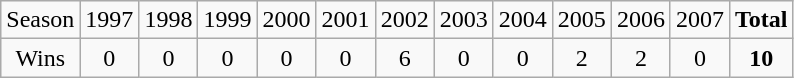<table class="wikitable sortable">
<tr>
<td>Season</td>
<td>1997</td>
<td>1998</td>
<td>1999</td>
<td>2000</td>
<td>2001</td>
<td>2002</td>
<td>2003</td>
<td>2004</td>
<td>2005</td>
<td>2006</td>
<td>2007</td>
<td><strong>Total</strong></td>
</tr>
<tr align=center>
<td>Wins</td>
<td>0</td>
<td>0</td>
<td>0</td>
<td>0</td>
<td>0</td>
<td>6</td>
<td>0</td>
<td>0</td>
<td>2</td>
<td>2</td>
<td>0</td>
<td><strong>10</strong></td>
</tr>
</table>
